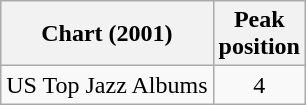<table class="wikitable">
<tr>
<th>Chart (2001)</th>
<th>Peak<br>position</th>
</tr>
<tr>
<td>US Top Jazz Albums</td>
<td style="text-align:center">4</td>
</tr>
</table>
